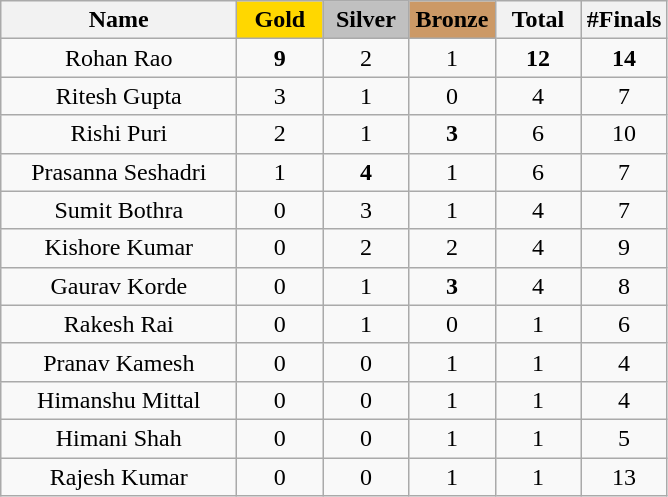<table class="wikitable sortable" style="text-align:center;">
<tr>
<th width="150">Name</th>
<th style="background:gold;" width="50">Gold</th>
<th style="background:silver;" width="50">Silver</th>
<th style="background:#cc9966;" width="50">Bronze</th>
<th width="50">Total</th>
<th width="50">#Finals</th>
</tr>
<tr>
<td>Rohan Rao</td>
<td><strong>9</strong></td>
<td>2</td>
<td>1</td>
<td><strong>12</strong></td>
<td><strong>14</strong></td>
</tr>
<tr>
<td>Ritesh Gupta</td>
<td>3</td>
<td>1</td>
<td>0</td>
<td>4</td>
<td>7</td>
</tr>
<tr>
<td>Rishi Puri</td>
<td>2</td>
<td>1</td>
<td><strong>3</strong></td>
<td>6</td>
<td>10</td>
</tr>
<tr>
<td>Prasanna Seshadri</td>
<td>1</td>
<td><strong>4</strong></td>
<td>1</td>
<td>6</td>
<td>7</td>
</tr>
<tr>
<td>Sumit Bothra</td>
<td>0</td>
<td>3</td>
<td>1</td>
<td>4</td>
<td>7</td>
</tr>
<tr>
<td>Kishore Kumar</td>
<td>0</td>
<td>2</td>
<td>2</td>
<td>4</td>
<td>9</td>
</tr>
<tr>
<td>Gaurav Korde</td>
<td>0</td>
<td>1</td>
<td><strong>3</strong></td>
<td>4</td>
<td>8</td>
</tr>
<tr>
<td>Rakesh Rai</td>
<td>0</td>
<td>1</td>
<td>0</td>
<td>1</td>
<td>6</td>
</tr>
<tr>
<td>Pranav Kamesh</td>
<td>0</td>
<td>0</td>
<td>1</td>
<td>1</td>
<td>4</td>
</tr>
<tr>
<td>Himanshu Mittal</td>
<td>0</td>
<td>0</td>
<td>1</td>
<td>1</td>
<td>4</td>
</tr>
<tr>
<td>Himani Shah</td>
<td>0</td>
<td>0</td>
<td>1</td>
<td>1</td>
<td>5</td>
</tr>
<tr>
<td>Rajesh Kumar</td>
<td>0</td>
<td>0</td>
<td>1</td>
<td>1</td>
<td>13</td>
</tr>
</table>
